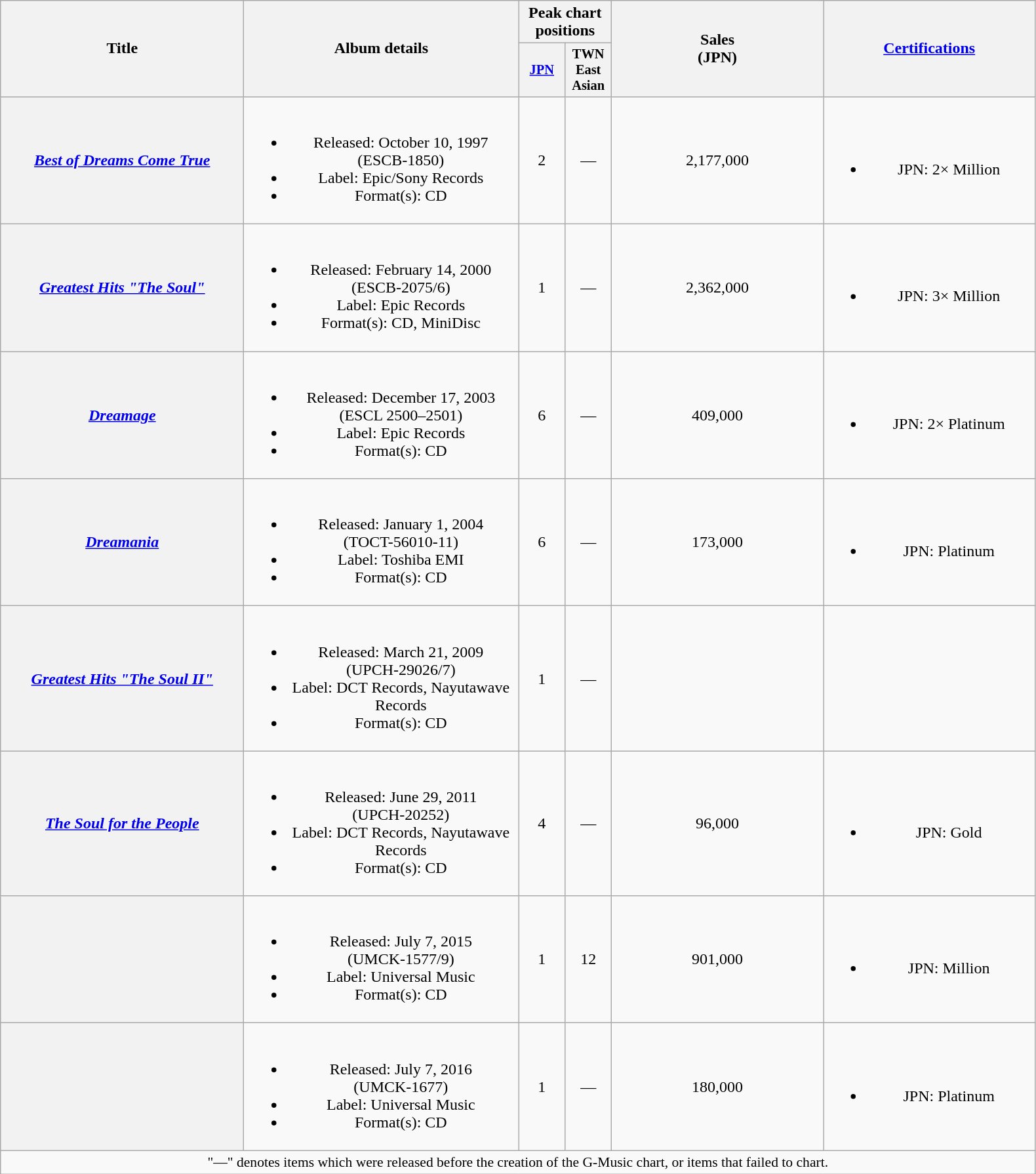<table class="wikitable plainrowheaders" style="text-align:center;" border="1">
<tr>
<th scope="col" rowspan="2" style="width:15em;">Title</th>
<th scope="col" rowspan="2" style="width:17em;">Album details</th>
<th colspan="2">Peak chart positions</th>
<th scope="col" rowspan="2" style="width:13em;">Sales<br>(JPN)<br></th>
<th scope="col" rowspan="2" style="width:13em;"><a href='#'>Certifications</a></th>
</tr>
<tr>
<th style="width:3em;font-size:85%"><a href='#'>JPN</a><br></th>
<th style="width:3em;font-size:85%">TWN East Asian<br></th>
</tr>
<tr>
<th scope="row"><em><a href='#'>Best of Dreams Come True</a></em></th>
<td><br><ul><li>Released: October 10, 1997<br><span>(ESCB-1850)</span></li><li>Label: Epic/Sony Records</li><li>Format(s): CD</li></ul></td>
<td>2</td>
<td>—</td>
<td>2,177,000</td>
<td><br><ul><li>JPN: 2× Million</li></ul></td>
</tr>
<tr>
<th scope="row"><em><a href='#'>Greatest Hits "The Soul"</a></em></th>
<td><br><ul><li>Released: February 14, 2000<br><span>(ESCB-2075/6)</span></li><li>Label: Epic Records</li><li>Format(s): CD, MiniDisc</li></ul></td>
<td>1</td>
<td>—</td>
<td>2,362,000</td>
<td><br><ul><li>JPN: 3× Million</li></ul></td>
</tr>
<tr>
<th scope="row"><em><a href='#'>Dreamage</a></em></th>
<td><br><ul><li>Released: December 17, 2003<br><span>(ESCL 2500–2501)</span></li><li>Label: Epic Records</li><li>Format(s): CD</li></ul></td>
<td>6</td>
<td>—</td>
<td>409,000</td>
<td><br><ul><li>JPN: 2× Platinum</li></ul></td>
</tr>
<tr>
<th scope="row"><em><a href='#'>Dreamania</a></em></th>
<td><br><ul><li>Released: January 1, 2004<br><span>(TOCT-56010-11)</span></li><li>Label: Toshiba EMI</li><li>Format(s): CD</li></ul></td>
<td>6</td>
<td>—</td>
<td>173,000</td>
<td><br><ul><li>JPN: Platinum</li></ul></td>
</tr>
<tr>
<th scope="row"><em><a href='#'>Greatest Hits "The Soul II"</a></em></th>
<td><br><ul><li>Released: March 21, 2009<br><span>(UPCH-29026/7)</span></li><li>Label: DCT Records, Nayutawave Records</li><li>Format(s): CD</li></ul></td>
<td>1</td>
<td>—</td>
<td></td>
<td></td>
</tr>
<tr>
<th scope="row"><em><a href='#'>The Soul for the People</a></em></th>
<td><br><ul><li>Released: June 29, 2011<br><span>(UPCH-20252)</span></li><li>Label: DCT Records, Nayutawave Records</li><li>Format(s): CD</li></ul></td>
<td>4</td>
<td>—</td>
<td>96,000</td>
<td><br><ul><li>JPN: Gold</li></ul></td>
</tr>
<tr>
<th scope="row"></th>
<td><br><ul><li>Released: July 7, 2015<br><span>(UMCK-1577/9)</span></li><li>Label: Universal Music</li><li>Format(s): CD</li></ul></td>
<td>1</td>
<td>12</td>
<td>901,000</td>
<td><br><ul><li>JPN: Million</li></ul></td>
</tr>
<tr>
<th scope="row"></th>
<td><br><ul><li>Released: July 7, 2016<br><span>(UMCK-1677)</span></li><li>Label: Universal Music</li><li>Format(s): CD</li></ul></td>
<td>1</td>
<td>—</td>
<td>180,000</td>
<td><br><ul><li>JPN: Platinum</li></ul></td>
</tr>
<tr>
<td colspan="6" align="center" style="font-size:90%;">"—" denotes items which were released before the creation of the G-Music chart, or items that failed to chart.</td>
</tr>
</table>
